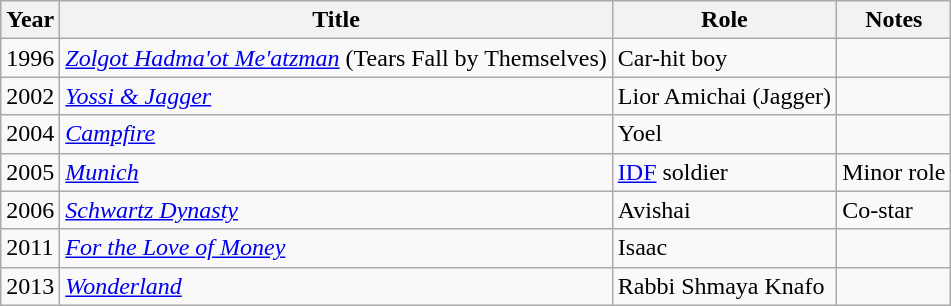<table class="wikitable sortable">
<tr>
<th>Year</th>
<th>Title</th>
<th>Role</th>
<th>Notes</th>
</tr>
<tr>
<td>1996</td>
<td><em><a href='#'>Zolgot Hadma'ot Me'atzman</a></em> (Tears Fall by Themselves)</td>
<td>Car-hit boy</td>
<td></td>
</tr>
<tr>
<td>2002</td>
<td><em><a href='#'>Yossi & Jagger</a></em></td>
<td>Lior Amichai (Jagger)</td>
<td></td>
</tr>
<tr>
<td>2004</td>
<td><em><a href='#'>Campfire</a></em></td>
<td>Yoel</td>
<td></td>
</tr>
<tr>
<td>2005</td>
<td><em><a href='#'>Munich</a></em></td>
<td><a href='#'>IDF</a> soldier</td>
<td>Minor role</td>
</tr>
<tr>
<td>2006</td>
<td><em><a href='#'>Schwartz Dynasty</a></em></td>
<td>Avishai</td>
<td>Co-star</td>
</tr>
<tr>
<td>2011</td>
<td><em><a href='#'>For the Love of Money</a></em></td>
<td>Isaac</td>
<td></td>
</tr>
<tr>
<td>2013</td>
<td><em><a href='#'>Wonderland</a></em></td>
<td>Rabbi Shmaya Knafo</td>
<td></td>
</tr>
</table>
